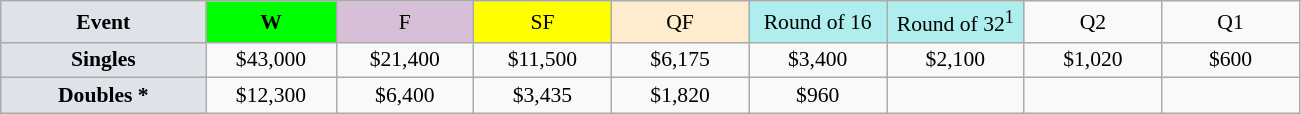<table class=wikitable style=font-size:90%;text-align:center>
<tr>
<td style="width:130px; background:#dfe2e9;"><strong>Event</strong></td>
<td style="width:80px; background:lime;"><strong>W</strong></td>
<td style="width:85px; background:thistle;">F</td>
<td style="width:85px; background:#ff0;">SF</td>
<td style="width:85px; background:#ffebcd;">QF</td>
<td style="width:85px; background:#afeeee;">Round of 16</td>
<td style="width:85px; background:#afeeee;">Round of 32<sup>1</sup></td>
<td width=85>Q2</td>
<td width=85>Q1</td>
</tr>
<tr>
<td style="background:#dfe2e9;"><strong>Singles</strong></td>
<td>$43,000</td>
<td>$21,400</td>
<td>$11,500</td>
<td>$6,175</td>
<td>$3,400</td>
<td>$2,100</td>
<td>$1,020</td>
<td>$600</td>
</tr>
<tr>
<td style="background:#dfe2e9;"><strong>Doubles *</strong></td>
<td>$12,300</td>
<td>$6,400</td>
<td>$3,435</td>
<td>$1,820</td>
<td>$960</td>
<td></td>
<td></td>
<td></td>
</tr>
</table>
